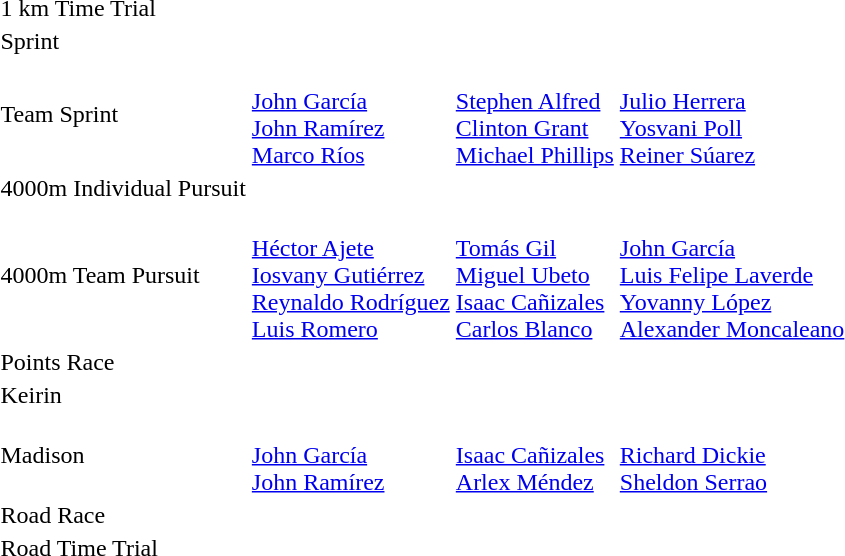<table>
<tr>
<td>1 km Time Trial</td>
<td></td>
<td></td>
<td></td>
</tr>
<tr>
<td>Sprint</td>
<td></td>
<td></td>
<td></td>
</tr>
<tr>
<td>Team Sprint</td>
<td><br><a href='#'>John García</a><br><a href='#'>John Ramírez</a><br><a href='#'>Marco Ríos</a></td>
<td><br><a href='#'>Stephen Alfred</a><br><a href='#'>Clinton Grant</a><br><a href='#'>Michael Phillips</a></td>
<td><br><a href='#'>Julio Herrera</a><br><a href='#'>Yosvani Poll</a><br><a href='#'>Reiner Súarez</a></td>
</tr>
<tr>
<td>4000m Individual Pursuit</td>
<td></td>
<td></td>
<td></td>
</tr>
<tr>
<td>4000m Team Pursuit</td>
<td><br><a href='#'>Héctor Ajete</a><br><a href='#'>Iosvany Gutiérrez</a><br><a href='#'>Reynaldo Rodríguez</a><br><a href='#'>Luis Romero</a></td>
<td><br><a href='#'>Tomás Gil</a><br><a href='#'>Miguel Ubeto</a><br><a href='#'>Isaac Cañizales</a><br><a href='#'>Carlos Blanco</a></td>
<td><br><a href='#'>John García</a><br><a href='#'>Luis Felipe Laverde</a><br><a href='#'>Yovanny López</a><br><a href='#'>Alexander Moncaleano</a></td>
</tr>
<tr>
<td>Points Race</td>
<td></td>
<td></td>
<td></td>
</tr>
<tr>
<td>Keirin</td>
<td></td>
<td></td>
<td></td>
</tr>
<tr>
<td>Madison</td>
<td><br><a href='#'>John García</a><br><a href='#'>John Ramírez</a></td>
<td><br><a href='#'>Isaac Cañizales</a><br><a href='#'>Arlex Méndez</a></td>
<td><br><a href='#'>Richard Dickie</a><br><a href='#'>Sheldon Serrao</a></td>
</tr>
<tr>
<td>Road Race</td>
<td></td>
<td></td>
<td></td>
</tr>
<tr>
<td>Road Time Trial</td>
<td></td>
<td></td>
<td></td>
</tr>
</table>
